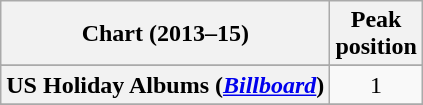<table class="wikitable sortable plainrowheaders" style="text-align:center">
<tr>
<th>Chart (2013–15)</th>
<th>Peak<br>position</th>
</tr>
<tr>
</tr>
<tr>
</tr>
<tr>
</tr>
<tr>
</tr>
<tr>
</tr>
<tr>
</tr>
<tr>
<th scope="row">US  Holiday Albums (<em><a href='#'>Billboard</a></em>) </th>
<td>1</td>
</tr>
<tr>
</tr>
</table>
